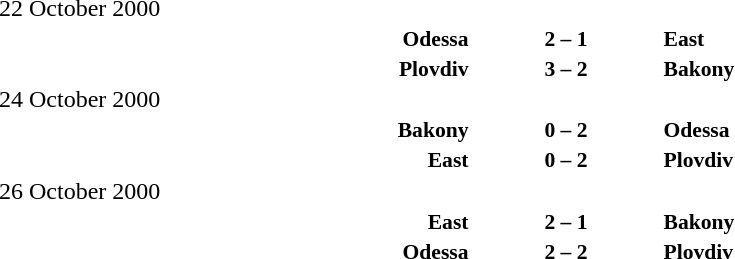<table width=100% cellspacing=1>
<tr>
<th width=25%></th>
<th width=10%></th>
<th></th>
</tr>
<tr>
<td>22 October 2000</td>
</tr>
<tr style=font-size:90%>
<td align=right><strong>Odessa</strong></td>
<td align=center><strong>2 – 1</strong></td>
<td><strong>East</strong></td>
</tr>
<tr style=font-size:90%>
<td align=right><strong>Plovdiv</strong></td>
<td align=center><strong>3 – 2</strong></td>
<td><strong>Bakony</strong></td>
</tr>
<tr>
<td>24 October 2000</td>
</tr>
<tr style=font-size:90%>
<td align=right><strong>Bakony</strong></td>
<td align=center><strong>0 – 2</strong></td>
<td><strong>Odessa</strong></td>
</tr>
<tr style=font-size:90%>
<td align=right><strong>East</strong></td>
<td align=center><strong>0 – 2</strong></td>
<td><strong>Plovdiv</strong></td>
</tr>
<tr>
<td>26 October 2000</td>
</tr>
<tr style=font-size:90%>
<td align=right><strong>East</strong></td>
<td align=center><strong>2 – 1</strong></td>
<td><strong>Bakony</strong></td>
</tr>
<tr style=font-size:90%>
<td align=right><strong>Odessa</strong></td>
<td align=center><strong>2 – 2</strong></td>
<td><strong>Plovdiv</strong></td>
</tr>
</table>
